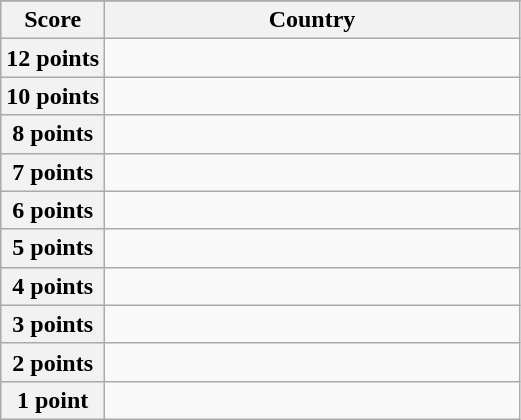<table class="wikitable">
<tr>
</tr>
<tr>
<th scope="col" width="20%">Score</th>
<th scope="col">Country</th>
</tr>
<tr>
<th scope="row">12 points</th>
<td></td>
</tr>
<tr>
<th scope="row">10 points</th>
<td></td>
</tr>
<tr>
<th scope="row">8 points</th>
<td></td>
</tr>
<tr>
<th scope="row">7 points</th>
<td></td>
</tr>
<tr>
<th scope="row">6 points</th>
<td></td>
</tr>
<tr>
<th scope="row">5 points</th>
<td></td>
</tr>
<tr>
<th scope="row">4 points</th>
<td></td>
</tr>
<tr>
<th scope="row">3 points</th>
<td></td>
</tr>
<tr>
<th scope="row">2 points</th>
<td></td>
</tr>
<tr>
<th scope="row">1 point</th>
<td></td>
</tr>
</table>
